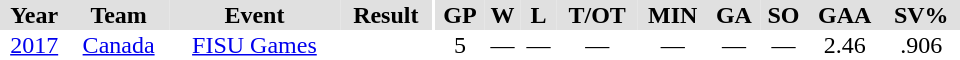<table border="0" cellpadding="1" cellspacing="0" ID="Table3" style="text-align:center; width:40em">
<tr ALIGN="center" bgcolor="#e0e0e0">
<th>Year</th>
<th>Team</th>
<th>Event</th>
<th>Result</th>
<th rowspan="99" bgcolor="#ffffff"></th>
<th>GP</th>
<th>W</th>
<th>L</th>
<th>T/OT</th>
<th>MIN</th>
<th>GA</th>
<th>SO</th>
<th>GAA</th>
<th>SV%</th>
</tr>
<tr ALIGN="center">
<td><a href='#'>2017</a></td>
<td><a href='#'>Canada</a></td>
<td><a href='#'>FISU Games</a></td>
<td></td>
<td>5</td>
<td>—</td>
<td>—</td>
<td>—</td>
<td>—</td>
<td>—</td>
<td>—</td>
<td>2.46</td>
<td>.906</td>
</tr>
</table>
